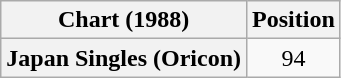<table class="wikitable plainrowheaders">
<tr>
<th scope="col">Chart (1988)</th>
<th scope="col">Position</th>
</tr>
<tr>
<th scope="row">Japan Singles (Oricon)</th>
<td style="text-align:center;">94</td>
</tr>
</table>
